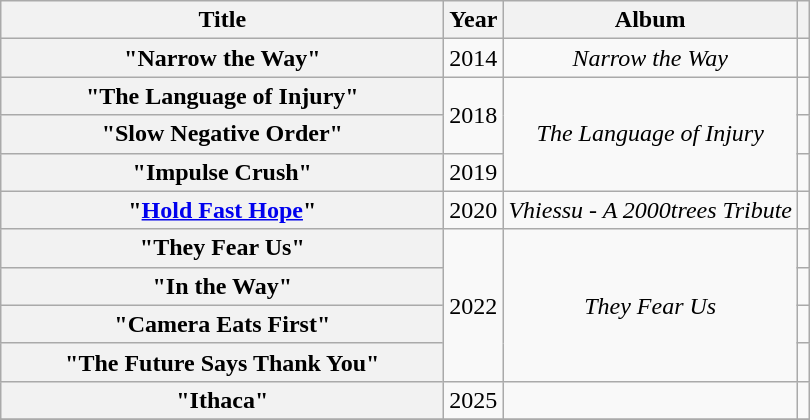<table class="wikitable plainrowheaders" style="text-align:center;">
<tr>
<th scope="col" style="width:18em;">Title</th>
<th scope="col">Year</th>
<th scope="col">Album</th>
<th scope="col"></th>
</tr>
<tr>
<th scope="row">"Narrow the Way"</th>
<td>2014</td>
<td><em>Narrow the Way</em></td>
<td></td>
</tr>
<tr>
<th scope="row">"The Language of Injury"</th>
<td rowspan="2">2018</td>
<td rowspan="3"><em>The Language of Injury</em></td>
<td></td>
</tr>
<tr>
<th scope="row">"Slow Negative Order"</th>
<td></td>
</tr>
<tr>
<th scope="row">"Impulse Crush"</th>
<td>2019</td>
<td></td>
</tr>
<tr>
<th scope="row">"<a href='#'>Hold Fast Hope</a>"</th>
<td>2020</td>
<td><em>Vhiessu - A 2000trees Tribute</em></td>
<td></td>
</tr>
<tr>
<th scope="row">"They Fear Us"</th>
<td rowspan="4">2022</td>
<td rowspan="4"><em>They Fear Us</em></td>
<td></td>
</tr>
<tr>
<th scope="row">"In the Way"</th>
<td></td>
</tr>
<tr>
<th scope="row">"Camera Eats First"</th>
<td></td>
</tr>
<tr>
<th scope="row">"The Future Says Thank You"</th>
<td></td>
</tr>
<tr>
<th scope="row">"Ithaca"</th>
<td>2025</td>
<td></td>
<td></td>
</tr>
<tr>
</tr>
</table>
